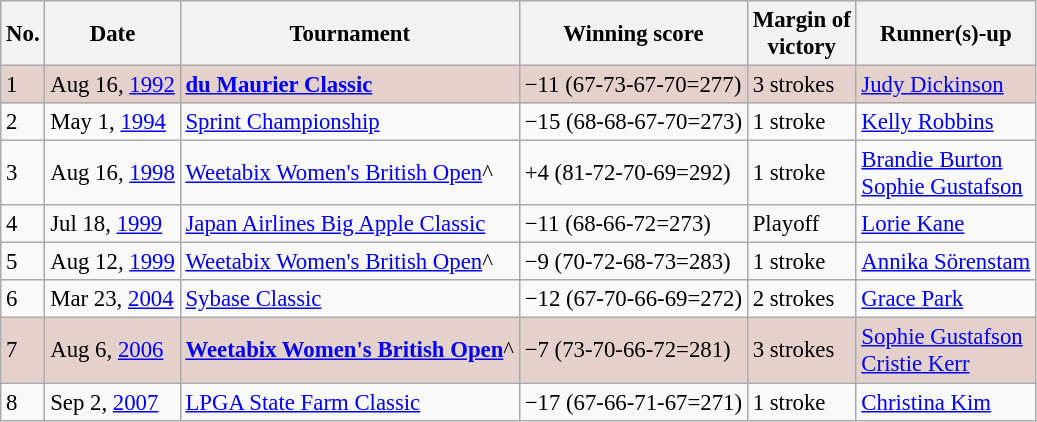<table class="wikitable" style="font-size:95%;">
<tr>
<th>No.</th>
<th>Date</th>
<th>Tournament</th>
<th>Winning score</th>
<th>Margin of<br>victory</th>
<th>Runner(s)-up</th>
</tr>
<tr style="background:#e5d1cb;">
<td>1</td>
<td>Aug 16, <a href='#'>1992</a></td>
<td><strong><a href='#'>du Maurier Classic</a></strong></td>
<td>−11 (67-73-67-70=277)</td>
<td>3 strokes</td>
<td> <a href='#'>Judy Dickinson</a></td>
</tr>
<tr>
<td>2</td>
<td>May 1, <a href='#'>1994</a></td>
<td><a href='#'>Sprint Championship</a></td>
<td>−15 (68-68-67-70=273)</td>
<td>1 stroke</td>
<td> <a href='#'>Kelly Robbins</a></td>
</tr>
<tr>
<td>3</td>
<td>Aug 16, <a href='#'>1998</a></td>
<td><a href='#'>Weetabix Women's British Open</a>^</td>
<td>+4 (81-72-70-69=292)</td>
<td>1 stroke</td>
<td> <a href='#'>Brandie Burton</a><br> <a href='#'>Sophie Gustafson</a></td>
</tr>
<tr>
<td>4</td>
<td>Jul 18, <a href='#'>1999</a></td>
<td><a href='#'>Japan Airlines Big Apple Classic</a></td>
<td>−11 (68-66-72=273)</td>
<td>Playoff</td>
<td> <a href='#'>Lorie Kane</a></td>
</tr>
<tr>
<td>5</td>
<td>Aug 12, <a href='#'>1999</a></td>
<td><a href='#'>Weetabix Women's British Open</a>^</td>
<td>−9 (70-72-68-73=283)</td>
<td>1 stroke</td>
<td> <a href='#'>Annika Sörenstam</a></td>
</tr>
<tr>
<td>6</td>
<td>Mar 23, <a href='#'>2004</a></td>
<td><a href='#'>Sybase Classic</a></td>
<td>−12 (67-70-66-69=272)</td>
<td>2 strokes</td>
<td> <a href='#'>Grace Park</a></td>
</tr>
<tr style="background:#e5d1cb;">
<td>7</td>
<td>Aug 6, <a href='#'>2006</a></td>
<td><strong><a href='#'>Weetabix Women's British Open</a></strong>^</td>
<td>−7 (73-70-66-72=281)</td>
<td>3 strokes</td>
<td> <a href='#'>Sophie Gustafson</a><br> <a href='#'>Cristie Kerr</a></td>
</tr>
<tr>
<td>8</td>
<td>Sep 2, <a href='#'>2007</a></td>
<td><a href='#'>LPGA State Farm Classic</a></td>
<td>−17 (67-66-71-67=271)</td>
<td>1 stroke</td>
<td> <a href='#'>Christina Kim</a></td>
</tr>
</table>
